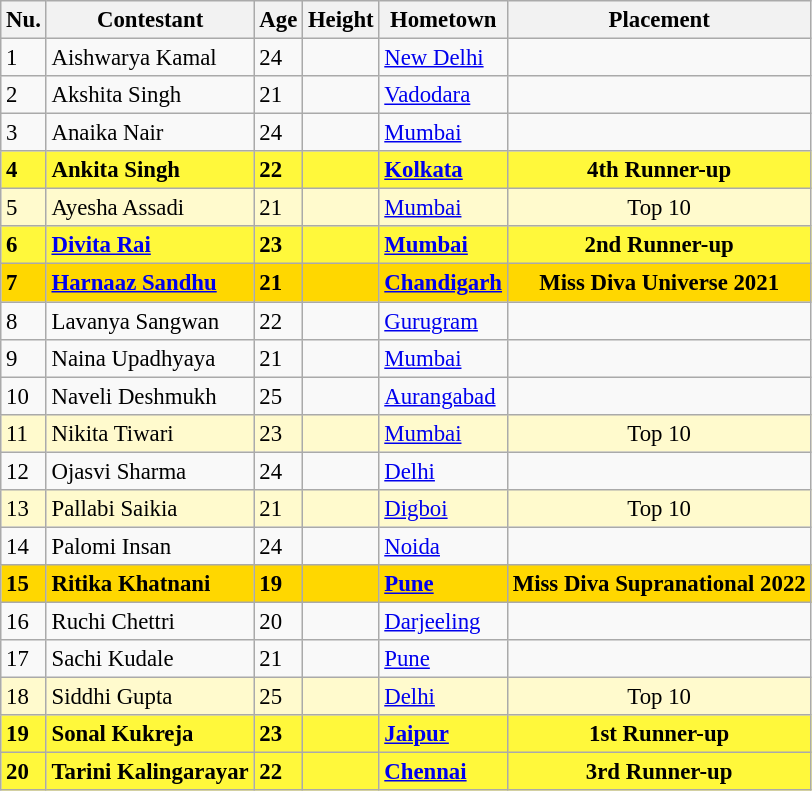<table class="wikitable sortable" style="font-size:95%;">
<tr>
<th scope="col";>Nu.</th>
<th scope="col">Contestant</th>
<th scope="col">Age</th>
<th scope="col">Height</th>
<th scope="col">Hometown</th>
<th scope="col">Placement</th>
</tr>
<tr>
<td>1</td>
<td>Aishwarya Kamal</td>
<td>24</td>
<td></td>
<td><a href='#'>New Delhi</a></td>
<td></td>
</tr>
<tr>
<td>2</td>
<td>Akshita Singh</td>
<td>21</td>
<td></td>
<td><a href='#'>Vadodara</a></td>
<td></td>
</tr>
<tr>
<td>3</td>
<td>Anaika Nair</td>
<td>24</td>
<td></td>
<td><a href='#'>Mumbai</a></td>
<td></td>
</tr>
<tr style="background-color:#FFF83B ; font-weight: bold">
<td>4</td>
<td>Ankita Singh</td>
<td>22</td>
<td></td>
<td><a href='#'>Kolkata</a></td>
<td align="center">4th Runner-up</td>
</tr>
<tr style="background-color:#FFFACD">
<td>5</td>
<td>Ayesha Assadi</td>
<td>21</td>
<td></td>
<td><a href='#'>Mumbai</a></td>
<td align="center">Top 10</td>
</tr>
<tr style="background-color:#FFF83B ; font-weight: bold">
<td>6</td>
<td><a href='#'>Divita Rai</a></td>
<td>23</td>
<td></td>
<td><a href='#'>Mumbai</a></td>
<td align="center">2nd Runner-up</td>
</tr>
<tr style="background-color:gold ; font-weight: bold">
<td>7</td>
<td><a href='#'>Harnaaz Sandhu</a></td>
<td>21</td>
<td></td>
<td><a href='#'>Chandigarh</a></td>
<td align="center">Miss Diva Universe 2021</td>
</tr>
<tr>
<td>8</td>
<td>Lavanya Sangwan</td>
<td>22</td>
<td></td>
<td><a href='#'>Gurugram</a></td>
<td></td>
</tr>
<tr>
<td>9</td>
<td>Naina Upadhyaya</td>
<td>21</td>
<td></td>
<td><a href='#'>Mumbai</a></td>
<td></td>
</tr>
<tr>
<td>10</td>
<td>Naveli Deshmukh</td>
<td>25</td>
<td></td>
<td><a href='#'>Aurangabad</a></td>
<td></td>
</tr>
<tr style="background-color:#FFFACD">
<td>11</td>
<td>Nikita Tiwari</td>
<td>23</td>
<td></td>
<td><a href='#'>Mumbai</a></td>
<td align="center">Top 10</td>
</tr>
<tr>
<td>12</td>
<td>Ojasvi Sharma</td>
<td>24</td>
<td></td>
<td><a href='#'>Delhi</a></td>
<td></td>
</tr>
<tr style="background-color:#FFFACD">
<td>13</td>
<td>Pallabi Saikia</td>
<td>21</td>
<td></td>
<td><a href='#'>Digboi</a></td>
<td align="center">Top 10</td>
</tr>
<tr>
<td>14</td>
<td>Palomi Insan</td>
<td>24</td>
<td></td>
<td><a href='#'>Noida</a></td>
<td></td>
</tr>
<tr style="background-color:gold ; font-weight: bold">
<td>15</td>
<td>Ritika Khatnani</td>
<td>19</td>
<td></td>
<td><a href='#'>Pune</a></td>
<td align="center">Miss Diva Supranational 2022</td>
</tr>
<tr>
<td>16</td>
<td>Ruchi Chettri</td>
<td>20</td>
<td></td>
<td><a href='#'>Darjeeling</a></td>
<td></td>
</tr>
<tr>
<td>17</td>
<td>Sachi Kudale</td>
<td>21</td>
<td></td>
<td><a href='#'>Pune</a></td>
<td></td>
</tr>
<tr style="background-color:#FFFACD">
<td>18</td>
<td>Siddhi Gupta</td>
<td>25</td>
<td></td>
<td><a href='#'>Delhi</a></td>
<td align="center">Top 10</td>
</tr>
<tr style="background-color:#FFF83B ; font-weight: bold">
<td>19</td>
<td>Sonal Kukreja</td>
<td>23</td>
<td></td>
<td><a href='#'>Jaipur</a></td>
<td align="center">1st Runner-up</td>
</tr>
<tr style="background-color:#FFF83B ; font-weight: bold">
<td>20</td>
<td>Tarini Kalingarayar</td>
<td>22</td>
<td></td>
<td><a href='#'>Chennai</a></td>
<td align="center">3rd Runner-up</td>
</tr>
</table>
